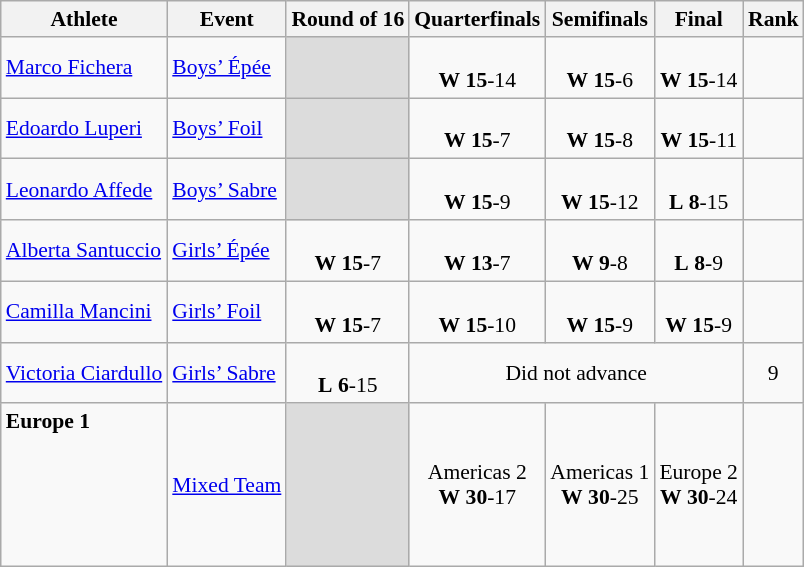<table class="wikitable" border="1" style="font-size:90%">
<tr>
<th>Athlete</th>
<th>Event</th>
<th>Round of 16</th>
<th>Quarterfinals</th>
<th>Semifinals</th>
<th>Final</th>
<th>Rank</th>
</tr>
<tr>
<td><a href='#'>Marco Fichera</a></td>
<td><a href='#'>Boys’ Épée</a></td>
<td bgcolor=#DCDCDC></td>
<td align=center><br> <strong>W</strong> <strong>15</strong>-14</td>
<td align=center><br> <strong>W</strong> <strong>15</strong>-6</td>
<td align=center><br> <strong>W</strong> <strong>15</strong>-14</td>
<td align=center></td>
</tr>
<tr>
<td><a href='#'>Edoardo Luperi</a></td>
<td><a href='#'>Boys’ Foil</a></td>
<td bgcolor=#DCDCDC></td>
<td align=center><br> <strong>W</strong> <strong>15</strong>-7</td>
<td align=center><br> <strong>W</strong> <strong>15</strong>-8</td>
<td align=center><br> <strong>W</strong> <strong>15</strong>-11</td>
<td align=center></td>
</tr>
<tr>
<td><a href='#'>Leonardo Affede</a></td>
<td><a href='#'>Boys’ Sabre</a></td>
<td bgcolor=#DCDCDC></td>
<td align=center><br> <strong>W</strong> <strong>15</strong>-9</td>
<td align=center><br> <strong>W</strong> <strong>15</strong>-12</td>
<td align=center><br> <strong>L</strong> <strong>8</strong>-15</td>
<td align=center></td>
</tr>
<tr>
<td><a href='#'>Alberta Santuccio</a></td>
<td><a href='#'>Girls’ Épée</a></td>
<td align=center><br> <strong>W</strong> <strong>15</strong>-7</td>
<td align=center><br> <strong>W</strong> <strong>13</strong>-7</td>
<td align=center><br> <strong>W</strong> <strong>9</strong>-8</td>
<td align=center><br> <strong>L</strong> <strong>8</strong>-9</td>
<td align=center></td>
</tr>
<tr>
<td><a href='#'>Camilla Mancini</a></td>
<td><a href='#'>Girls’ Foil</a></td>
<td align=center><br> <strong>W</strong> <strong>15</strong>-7</td>
<td align=center><br> <strong>W</strong> <strong>15</strong>-10</td>
<td align=center><br> <strong>W</strong> <strong>15</strong>-9</td>
<td align=center><br> <strong>W</strong> <strong>15</strong>-9</td>
<td align=center></td>
</tr>
<tr>
<td><a href='#'>Victoria Ciardullo</a></td>
<td><a href='#'>Girls’ Sabre</a></td>
<td align=center><br> <strong>L</strong> <strong>6</strong>-15</td>
<td align=center colspan=3>Did not advance</td>
<td align=center>9</td>
</tr>
<tr>
<td><strong>Europe 1</strong><br><br><br><br><br><br></td>
<td><a href='#'>Mixed Team</a></td>
<td bgcolor=#DCDCDC></td>
<td align=center>Americas 2<br> <strong>W</strong> <strong>30</strong>-17</td>
<td align=center>Americas 1<br> <strong>W</strong> <strong>30</strong>-25</td>
<td align=center>Europe 2<br> <strong>W</strong> <strong>30</strong>-24</td>
<td align=center></td>
</tr>
</table>
